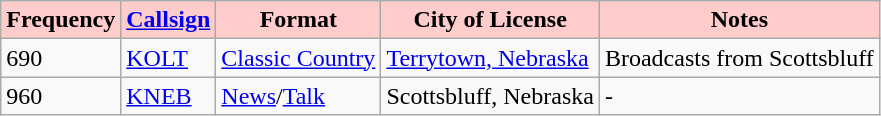<table class="wikitable" border="1">
<tr>
<th style="background:#ffcccc;"><strong>Frequency</strong></th>
<th style="background:#ffcccc;"><strong><a href='#'>Callsign</a></strong></th>
<th style="background:#ffcccc;"><strong>Format</strong></th>
<th style="background:#ffcccc;"><strong>City of License</strong></th>
<th style="background:#ffcccc;"><strong>Notes</strong></th>
</tr>
<tr>
<td>690</td>
<td><a href='#'>KOLT</a></td>
<td><a href='#'>Classic Country</a></td>
<td><a href='#'>Terrytown, Nebraska</a></td>
<td>Broadcasts from Scottsbluff</td>
</tr>
<tr>
<td>960</td>
<td><a href='#'>KNEB</a></td>
<td><a href='#'>News</a>/<a href='#'>Talk</a></td>
<td>Scottsbluff, Nebraska</td>
<td>-</td>
</tr>
</table>
